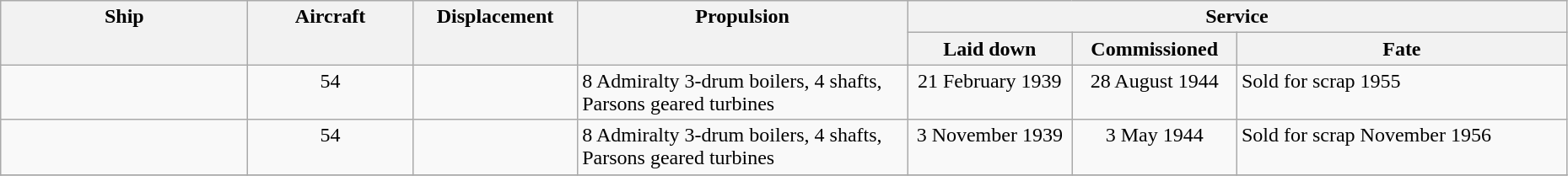<table class="wikitable" style="width:98%;">
<tr valign="top"|- valign="top">
<th style="width:15%; text-align:center;" rowspan="2">Ship</th>
<th style="width:10%; text-align:center;" rowspan="2">Aircraft</th>
<th style="width:10%; text-align:center;" rowspan="2">Displacement</th>
<th style="width:20%; text-align:center;" rowspan="2">Propulsion</th>
<th style="width:40%; text-align:center;" colspan="3">Service</th>
</tr>
<tr valign="top">
<th style="width:10%; text-align:center;">Laid down</th>
<th style="width:10%; text-align:center;">Commissioned</th>
<th style="width:20%; text-align:center;">Fate</th>
</tr>
<tr valign="top">
<td align= left></td>
<td style="text-align:center;">54</td>
<td style="text-align:center;"></td>
<td align= left>8 Admiralty 3-drum boilers, 4 shafts, Parsons geared turbines</td>
<td style="text-align:center;">21 February 1939</td>
<td style="text-align:center;">28 August 1944</td>
<td align= left>Sold for scrap 1955</td>
</tr>
<tr valign="top">
<td align= left></td>
<td style="text-align:center;">54</td>
<td style="text-align:center;"></td>
<td align= left>8 Admiralty 3-drum boilers, 4 shafts, Parsons geared turbines</td>
<td style="text-align:center;">3 November 1939</td>
<td style="text-align:center;">3 May 1944</td>
<td align= left>Sold for scrap November 1956</td>
</tr>
<tr valign="top">
</tr>
</table>
